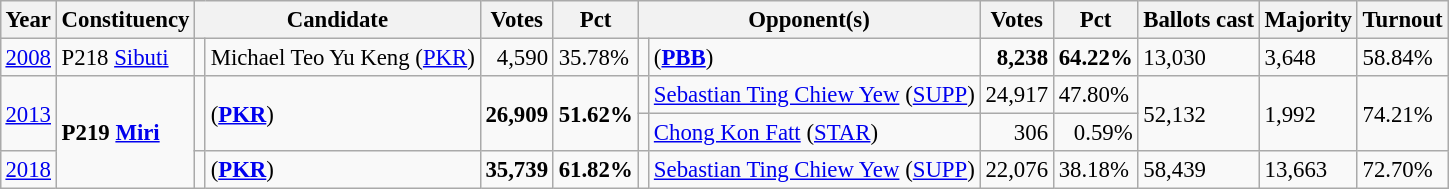<table class="wikitable" style="margin:0.5em ; font-size:95%">
<tr>
<th>Year</th>
<th>Constituency</th>
<th colspan=2>Candidate</th>
<th>Votes</th>
<th>Pct</th>
<th colspan=2>Opponent(s)</th>
<th>Votes</th>
<th>Pct</th>
<th>Ballots cast</th>
<th>Majority</th>
<th>Turnout</th>
</tr>
<tr>
<td><a href='#'>2008</a></td>
<td>P218 <a href='#'>Sibuti</a></td>
<td></td>
<td>Michael Teo Yu Keng (<a href='#'>PKR</a>)</td>
<td align="right">4,590</td>
<td>35.78%</td>
<td></td>
<td> (<a href='#'><strong>PBB</strong></a>)</td>
<td align="right"><strong>8,238</strong></td>
<td><strong>64.22%</strong></td>
<td>13,030</td>
<td>3,648</td>
<td>58.84%</td>
</tr>
<tr>
<td rowspan="2"><a href='#'>2013</a></td>
<td rowspan="3"><strong>P219 <a href='#'>Miri</a></strong></td>
<td rowspan="2" ></td>
<td rowspan="2"> (<a href='#'><strong>PKR</strong></a>)</td>
<td rowspan="2" align="right"><strong>26,909</strong></td>
<td rowspan="2"><strong>51.62%</strong></td>
<td></td>
<td><a href='#'>Sebastian Ting Chiew Yew</a> (<a href='#'>SUPP</a>)</td>
<td align="right">24,917</td>
<td>47.80%</td>
<td rowspan="2">52,132</td>
<td rowspan="2">1,992</td>
<td rowspan="2">74.21%</td>
</tr>
<tr>
<td></td>
<td><a href='#'>Chong Kon Fatt</a> (<a href='#'>STAR</a>)</td>
<td align="right">306</td>
<td align="right">0.59%</td>
</tr>
<tr>
<td><a href='#'>2018</a></td>
<td></td>
<td> (<a href='#'><strong>PKR</strong></a>)</td>
<td align="right"><strong>35,739</strong></td>
<td><strong>61.82%</strong></td>
<td></td>
<td><a href='#'>Sebastian Ting Chiew Yew</a> (<a href='#'>SUPP</a>)</td>
<td align="right">22,076</td>
<td>38.18%</td>
<td>58,439</td>
<td>13,663</td>
<td>72.70%</td>
</tr>
</table>
